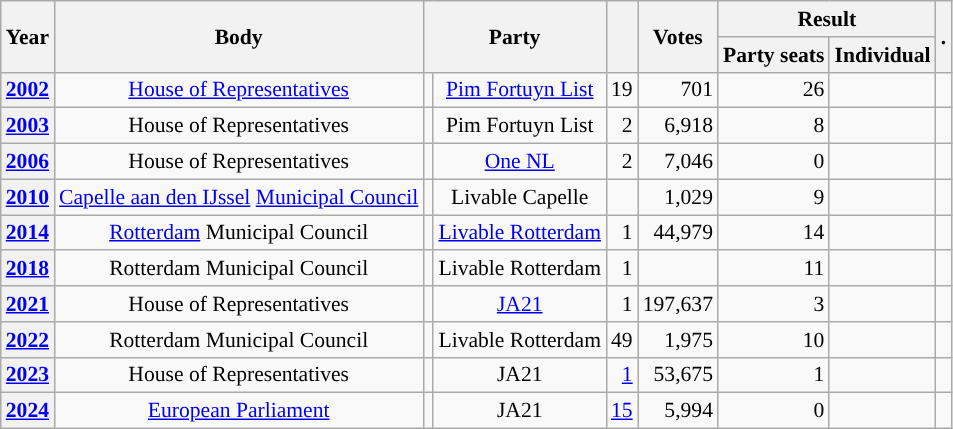<table class="wikitable plainrowheaders sortable" border=2 cellpadding=4 cellspacing=0 style="border: 1px #aaa solid; font-size: 90%; text-align:center;">
<tr>
<th scope="col" rowspan=2>Year</th>
<th scope="col" rowspan=2>Body</th>
<th scope="col" colspan=2 rowspan=2>Party</th>
<th scope="col" rowspan=2></th>
<th scope="col" rowspan=2>Votes</th>
<th scope="colgroup" colspan=2>Result</th>
<th scope="col" rowspan=2 class="unsortable">.</th>
</tr>
<tr>
<th scope="col">Party seats</th>
<th scope="col">Individual</th>
</tr>
<tr>
<th scope="row"><a href='#'>2002</a></th>
<td><a href='#'>House of Representatives</a></td>
<td style="background-color:"></td>
<td><a href='#'>Pim Fortuyn List</a></td>
<td style=text-align:right>19</td>
<td style=text-align:right>701</td>
<td style=text-align:right>26</td>
<td></td>
<td></td>
</tr>
<tr>
<th scope="row"><a href='#'>2003</a></th>
<td>House of Representatives</td>
<td style="background-color:"></td>
<td>Pim Fortuyn List</td>
<td style=text-align:right>2</td>
<td style=text-align:right>6,918</td>
<td style=text-align:right>8</td>
<td></td>
<td></td>
</tr>
<tr>
<th scope="row"><a href='#'>2006</a></th>
<td>House of Representatives</td>
<td style="background-color:"></td>
<td><a href='#'>One NL</a></td>
<td style=text-align:right>2</td>
<td style=text-align:right>7,046</td>
<td style=text-align:right>0</td>
<td></td>
<td></td>
</tr>
<tr>
<th scope="row"><a href='#'>2010</a></th>
<td><a href='#'>Capelle aan den IJssel</a> <a href='#'>Municipal Council</a></td>
<td style="background-color:"></td>
<td>Livable Capelle</td>
<td style=text-align:right></td>
<td style=text-align:right>1,029</td>
<td style=text-align:right>9</td>
<td></td>
<td></td>
</tr>
<tr>
<th scope="row"><a href='#'>2014</a></th>
<td><a href='#'>Rotterdam</a> Municipal Council</td>
<td style="background-color:"></td>
<td><a href='#'>Livable Rotterdam</a></td>
<td style=text-align:right>1</td>
<td style=text-align:right>44,979</td>
<td style=text-align:right>14</td>
<td></td>
<td></td>
</tr>
<tr>
<th scope="row"><a href='#'>2018</a></th>
<td>Rotterdam Municipal Council</td>
<td style="background-color:"></td>
<td>Livable Rotterdam</td>
<td style=text-align:right>1</td>
<td style=text-align:right></td>
<td style=text-align:right>11</td>
<td></td>
<td></td>
</tr>
<tr>
<th scope="row"><a href='#'>2021</a></th>
<td>House of Representatives</td>
<td style="background-color:"></td>
<td><a href='#'>JA21</a></td>
<td style=text-align:right>1</td>
<td style=text-align:right>197,637</td>
<td style=text-align:right>3</td>
<td></td>
<td></td>
</tr>
<tr>
<th scope="row"><a href='#'>2022</a></th>
<td>Rotterdam Municipal Council</td>
<td style="background-color:"></td>
<td>Livable Rotterdam</td>
<td style=text-align:right>49</td>
<td style=text-align:right>1,975</td>
<td style=text-align:right>10</td>
<td></td>
<td></td>
</tr>
<tr>
<th scope="row"><a href='#'>2023</a></th>
<td>House of Representatives</td>
<td style="background-color:"></td>
<td>JA21</td>
<td style=text-align:right><a href='#'>1</a></td>
<td style=text-align:right>53,675</td>
<td style=text-align:right>1</td>
<td></td>
<td></td>
</tr>
<tr>
<th scope="row"><a href='#'>2024</a></th>
<td><a href='#'>European Parliament</a></td>
<td style="background-color:"></td>
<td>JA21</td>
<td style=text-align:right><a href='#'>15</a></td>
<td style=text-align:right>5,994</td>
<td style=text-align:right>0</td>
<td></td>
<td></td>
</tr>
</table>
